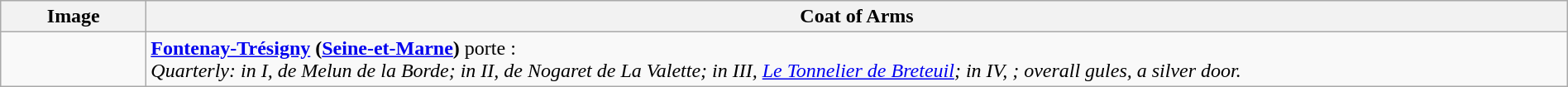<table class="wikitable" width="100%">
<tr>
<th width="110">Image</th>
<th>Coat of Arms</th>
</tr>
<tr valign="top">
<td align="center"></td>
<td><strong><a href='#'>Fontenay-Trésigny</a> (<a href='#'>Seine-et-Marne</a>)</strong> porte :<br><em>Quarterly: in I, de Melun de la Borde; in II, de Nogaret de La Valette; in III, <a href='#'>Le Tonnelier de Breteuil</a>; in IV,</em> <em>; overall gules, a silver door.</em></td>
</tr>
</table>
